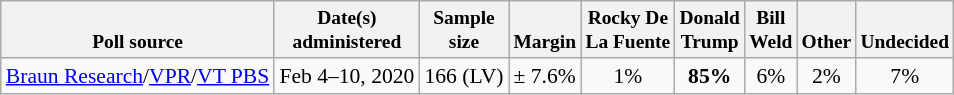<table class="wikitable" style="font-size:90%;text-align:center;">
<tr valign=bottom style="font-size:90%;">
<th>Poll source</th>
<th>Date(s)<br>administered</th>
<th>Sample<br>size</th>
<th>Margin<br></th>
<th>Rocky De<br>La Fuente</th>
<th>Donald<br>Trump</th>
<th>Bill<br>Weld</th>
<th>Other</th>
<th>Undecided</th>
</tr>
<tr>
<td><a href='#'>Braun Research</a>/<a href='#'>VPR</a>/<a href='#'>VT PBS</a></td>
<td>Feb 4–10, 2020</td>
<td>166 (LV)</td>
<td>± 7.6%</td>
<td>1%</td>
<td><strong>85%</strong></td>
<td>6%</td>
<td>2%</td>
<td>7%</td>
</tr>
</table>
